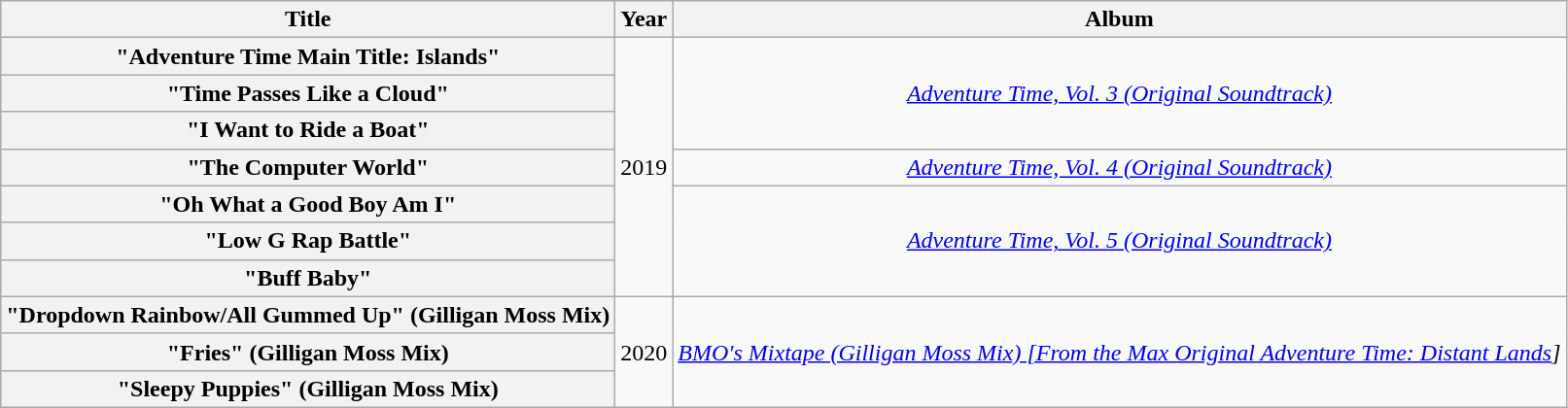<table class="wikitable plainrowheaders" style="text-align:center;">
<tr>
<th scope="col">Title</th>
<th scope="col">Year</th>
<th scope="col">Album</th>
</tr>
<tr>
<th scope="row">"Adventure Time Main Title: Islands"</th>
<td rowspan="7">2019</td>
<td rowspan="3"><em><a href='#'>Adventure Time, Vol. 3 (Original Soundtrack)</a></em></td>
</tr>
<tr>
<th scope="row">"Time Passes Like a Cloud"<br></th>
</tr>
<tr>
<th scope="row">"I Want to Ride a Boat"</th>
</tr>
<tr>
<th scope="row">"The Computer World"<br></th>
<td><em><a href='#'>Adventure Time, Vol. 4 (Original Soundtrack)</a></em></td>
</tr>
<tr>
<th scope="row">"Oh What a Good Boy Am I"<br></th>
<td rowspan="3"><em><a href='#'>Adventure Time, Vol. 5 (Original Soundtrack)</a></em></td>
</tr>
<tr>
<th scope="row">"Low G Rap Battle"<br></th>
</tr>
<tr>
<th scope="row">"Buff Baby"</th>
</tr>
<tr>
<th scope="row">"Dropdown Rainbow/All Gummed Up" (Gilligan Moss Mix)</th>
<td rowspan="3">2020</td>
<td rowspan="3"><em><a href='#'>BMO's Mixtape (Gilligan Moss Mix) [From the Max Original Adventure Time: Distant Lands</a>]</em></td>
</tr>
<tr>
<th scope="row">"Fries" (Gilligan Moss Mix)</th>
</tr>
<tr>
<th scope="row">"Sleepy Puppies" (Gilligan Moss Mix)</th>
</tr>
</table>
